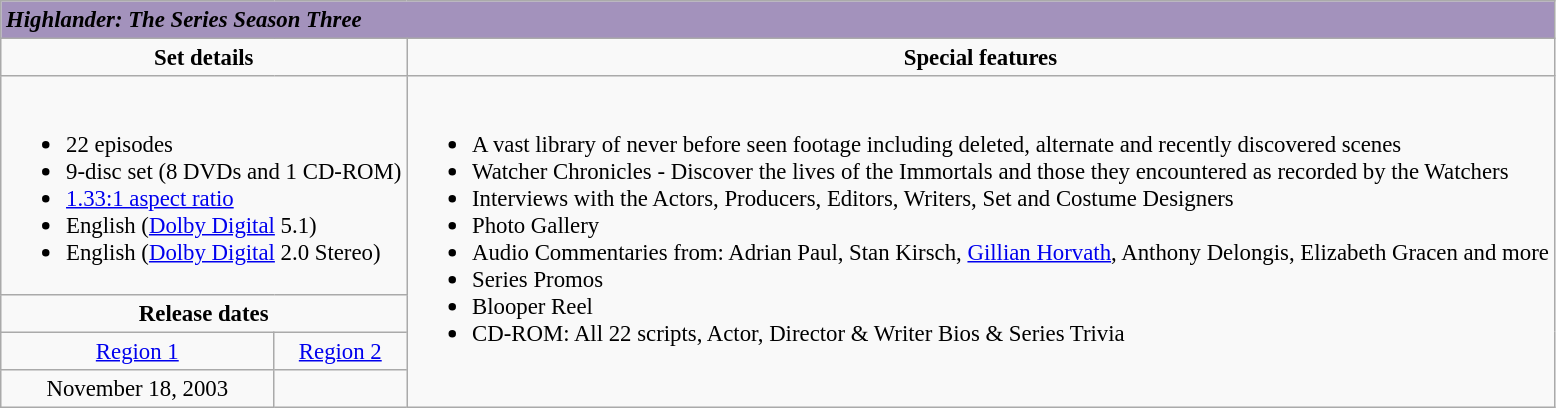<table class="wikitable" style="font-size:95%;">
<tr>
<td colspan="3" style="background:#a392bc; color:black;"><strong><em>Highlander: The Series Season Three</em></strong></td>
</tr>
<tr valign="top">
<td style="text-align:center;" colspan="2"><strong>Set details</strong></td>
<td style="text-align:center;"><strong>Special features</strong></td>
</tr>
<tr valign="top">
<td colspan="2" style="text-align:left;"><br><ul><li>22 episodes</li><li>9-disc set (8 DVDs and 1 CD-ROM)</li><li><a href='#'>1.33:1 aspect ratio</a></li><li>English (<a href='#'>Dolby Digital</a> 5.1)</li><li>English (<a href='#'>Dolby Digital</a> 2.0 Stereo)</li></ul></td>
<td rowspan="4" style="text-align:left;"><br><ul><li>A vast library of never before seen footage including deleted, alternate and recently discovered scenes</li><li>Watcher Chronicles - Discover the lives of the Immortals and those they encountered as recorded by the Watchers</li><li>Interviews with the Actors, Producers, Editors, Writers, Set and Costume Designers</li><li>Photo Gallery</li><li>Audio Commentaries from: Adrian Paul, Stan Kirsch, <a href='#'>Gillian Horvath</a>, Anthony Delongis, Elizabeth Gracen and more</li><li>Series Promos</li><li>Blooper Reel</li><li>CD-ROM: All 22 scripts, Actor, Director & Writer Bios & Series Trivia</li></ul></td>
</tr>
<tr>
<td colspan="2" style="text-align:center;"><strong>Release dates</strong></td>
</tr>
<tr>
<td style="text-align:center;"><a href='#'>Region 1</a></td>
<td style="text-align:center;"><a href='#'>Region 2</a></td>
</tr>
<tr>
<td style="text-align:center;">November 18, 2003</td>
<td style="text-align:center;"></td>
</tr>
</table>
